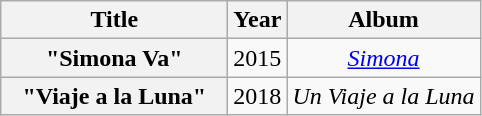<table class="wikitable plainrowheaders" style="text-align:center">
<tr>
<th scope="col" style="width:9em">Title</th>
<th scope="col">Year</th>
<th scope="col">Album</th>
</tr>
<tr>
<th scope="row">"Simona Va"</th>
<td>2015</td>
<td><em><a href='#'>Simona</a></em></td>
</tr>
<tr>
<th scope="row">"Viaje a la Luna"</th>
<td>2018</td>
<td><em>Un Viaje a la Luna</em></td>
</tr>
</table>
